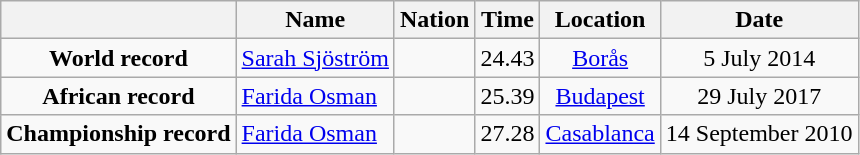<table class=wikitable style=text-align:center>
<tr>
<th></th>
<th>Name</th>
<th>Nation</th>
<th>Time</th>
<th>Location</th>
<th>Date</th>
</tr>
<tr>
<td><strong>World record</strong></td>
<td align=left><a href='#'>Sarah Sjöström</a></td>
<td align=left></td>
<td align=left>24.43</td>
<td><a href='#'>Borås</a></td>
<td>5 July 2014</td>
</tr>
<tr>
<td><strong>African record</strong></td>
<td align=left><a href='#'>Farida Osman</a></td>
<td align=left></td>
<td align=left>25.39</td>
<td><a href='#'>Budapest</a></td>
<td>29 July 2017</td>
</tr>
<tr>
<td><strong>Championship record</strong></td>
<td align=left><a href='#'>Farida Osman</a></td>
<td align=left></td>
<td align=left>27.28</td>
<td><a href='#'>Casablanca</a></td>
<td>14 September 2010</td>
</tr>
</table>
